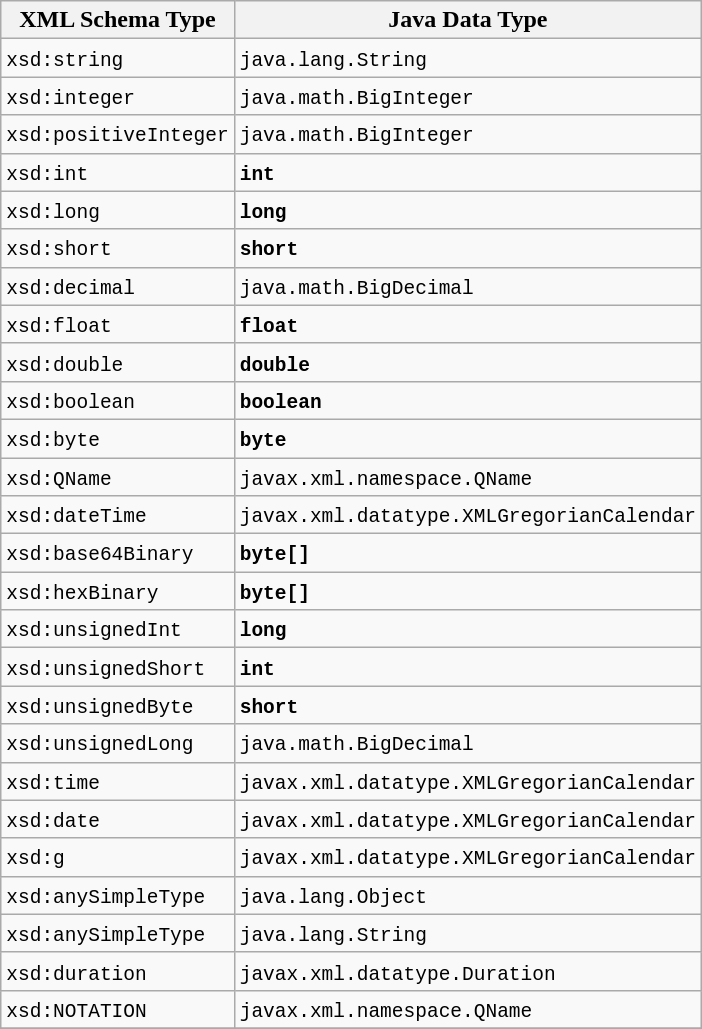<table class="wikitable sortable" style="font-size: 100%; text-align: left; width: 35%;">
<tr>
<th>XML Schema Type</th>
<th>Java Data Type</th>
</tr>
<tr>
<td><code>xsd:string</code></td>
<td><code>java.lang.String</code></td>
</tr>
<tr>
<td><code>xsd:integer</code></td>
<td><code>java.math.BigInteger</code></td>
</tr>
<tr>
<td><code>xsd:positiveInteger</code></td>
<td><code>java.math.BigInteger</code></td>
</tr>
<tr>
<td><code>xsd:int</code></td>
<td><code><strong>int</strong></code></td>
</tr>
<tr>
<td><code>xsd:long</code></td>
<td><code><strong>long</strong></code></td>
</tr>
<tr>
<td><code>xsd:short</code></td>
<td><code><strong>short</strong></code></td>
</tr>
<tr>
<td><code>xsd:decimal</code></td>
<td><code>java.math.BigDecimal</code></td>
</tr>
<tr>
<td><code>xsd:float</code></td>
<td><code><strong>float</strong></code></td>
</tr>
<tr>
<td><code>xsd:double</code></td>
<td><code><strong>double</strong></code></td>
</tr>
<tr>
<td><code>xsd:boolean</code></td>
<td><code><strong>boolean</strong></code></td>
</tr>
<tr>
<td><code>xsd:byte</code></td>
<td><code><strong>byte</strong></code></td>
</tr>
<tr>
<td><code>xsd:QName</code></td>
<td><code>javax.xml.namespace.QName</code></td>
</tr>
<tr>
<td><code>xsd:dateTime</code></td>
<td><code>javax.xml.datatype.XMLGregorianCalendar</code></td>
</tr>
<tr>
<td><code>xsd:base64Binary</code></td>
<td><code><strong>byte[]</strong></code></td>
</tr>
<tr>
<td><code>xsd:hexBinary</code></td>
<td><code><strong>byte[]</strong></code></td>
</tr>
<tr>
<td><code>xsd:unsignedInt</code></td>
<td><code><strong>long</strong></code></td>
</tr>
<tr>
<td><code>xsd:unsignedShort</code></td>
<td><code><strong>int</strong></code></td>
</tr>
<tr>
<td><code>xsd:unsignedByte</code></td>
<td><code><strong>short</strong></code></td>
</tr>
<tr>
<td><code>xsd:unsignedLong</code></td>
<td><code>java.math.BigDecimal</code></td>
</tr>
<tr>
<td><code>xsd:time</code></td>
<td><code>javax.xml.datatype.XMLGregorianCalendar</code></td>
</tr>
<tr>
<td><code>xsd:date</code></td>
<td><code>javax.xml.datatype.XMLGregorianCalendar</code></td>
</tr>
<tr>
<td><code>xsd:g</code></td>
<td><code>javax.xml.datatype.XMLGregorianCalendar</code></td>
</tr>
<tr>
<td><code>xsd:anySimpleType</code></td>
<td><code>java.lang.Object</code></td>
</tr>
<tr>
<td><code>xsd:anySimpleType</code></td>
<td><code>java.lang.String</code></td>
</tr>
<tr>
<td><code>xsd:duration</code></td>
<td><code>javax.xml.datatype.Duration</code></td>
</tr>
<tr>
<td><code>xsd:NOTATION</code></td>
<td><code>javax.xml.namespace.QName</code></td>
</tr>
<tr>
</tr>
</table>
